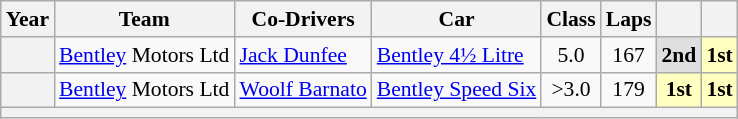<table class="wikitable" style="text-align:center; font-size:90%">
<tr>
<th>Year</th>
<th>Team</th>
<th>Co-Drivers</th>
<th>Car</th>
<th>Class</th>
<th>Laps</th>
<th></th>
<th></th>
</tr>
<tr>
<th></th>
<td align=left> <a href='#'>Bentley</a> Motors Ltd</td>
<td align=left> <a href='#'>Jack Dunfee</a></td>
<td align=left><a href='#'>Bentley 4½ Litre</a></td>
<td>5.0</td>
<td>167</td>
<td style="background:#dfdfdf;"><strong>2nd</strong></td>
<td style="background:#ffffbf;"><strong>1st</strong></td>
</tr>
<tr>
<th></th>
<td align=left> <a href='#'>Bentley</a> Motors Ltd</td>
<td align=left> <a href='#'>Woolf Barnato</a></td>
<td align=left><a href='#'>Bentley Speed Six</a></td>
<td>>3.0</td>
<td>179</td>
<td style="background:#ffffbf;"><strong>1st</strong></td>
<td style="background:#ffffbf;"><strong>1st</strong></td>
</tr>
<tr>
<th colspan="8"></th>
</tr>
</table>
